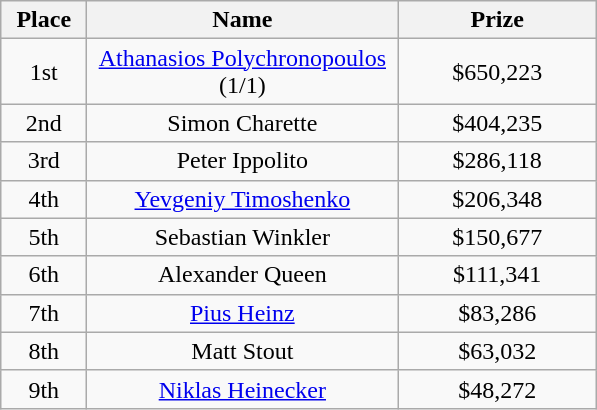<table class="wikitable">
<tr>
<th width="50">Place</th>
<th width="200">Name</th>
<th width="125">Prize</th>
</tr>
<tr>
<td align = "center">1st</td>
<td align = "center"><a href='#'>Athanasios Polychronopoulos</a> (1/1)</td>
<td align = "center">$650,223</td>
</tr>
<tr>
<td align = "center">2nd</td>
<td align = "center">Simon Charette</td>
<td align = "center">$404,235</td>
</tr>
<tr>
<td align = "center">3rd</td>
<td align = "center">Peter Ippolito</td>
<td align = "center">$286,118</td>
</tr>
<tr>
<td align = "center">4th</td>
<td align = "center"><a href='#'>Yevgeniy Timoshenko</a></td>
<td align = "center">$206,348</td>
</tr>
<tr>
<td align = "center">5th</td>
<td align = "center">Sebastian Winkler</td>
<td align = "center">$150,677</td>
</tr>
<tr>
<td align = "center">6th</td>
<td align = "center">Alexander Queen</td>
<td align = "center">$111,341</td>
</tr>
<tr>
<td align = "center">7th</td>
<td align = "center"><a href='#'>Pius Heinz</a></td>
<td align = "center">$83,286</td>
</tr>
<tr>
<td align = "center">8th</td>
<td align = "center">Matt Stout</td>
<td align = "center">$63,032</td>
</tr>
<tr>
<td align = "center">9th</td>
<td align = "center"><a href='#'>Niklas Heinecker</a></td>
<td align = "center">$48,272</td>
</tr>
</table>
